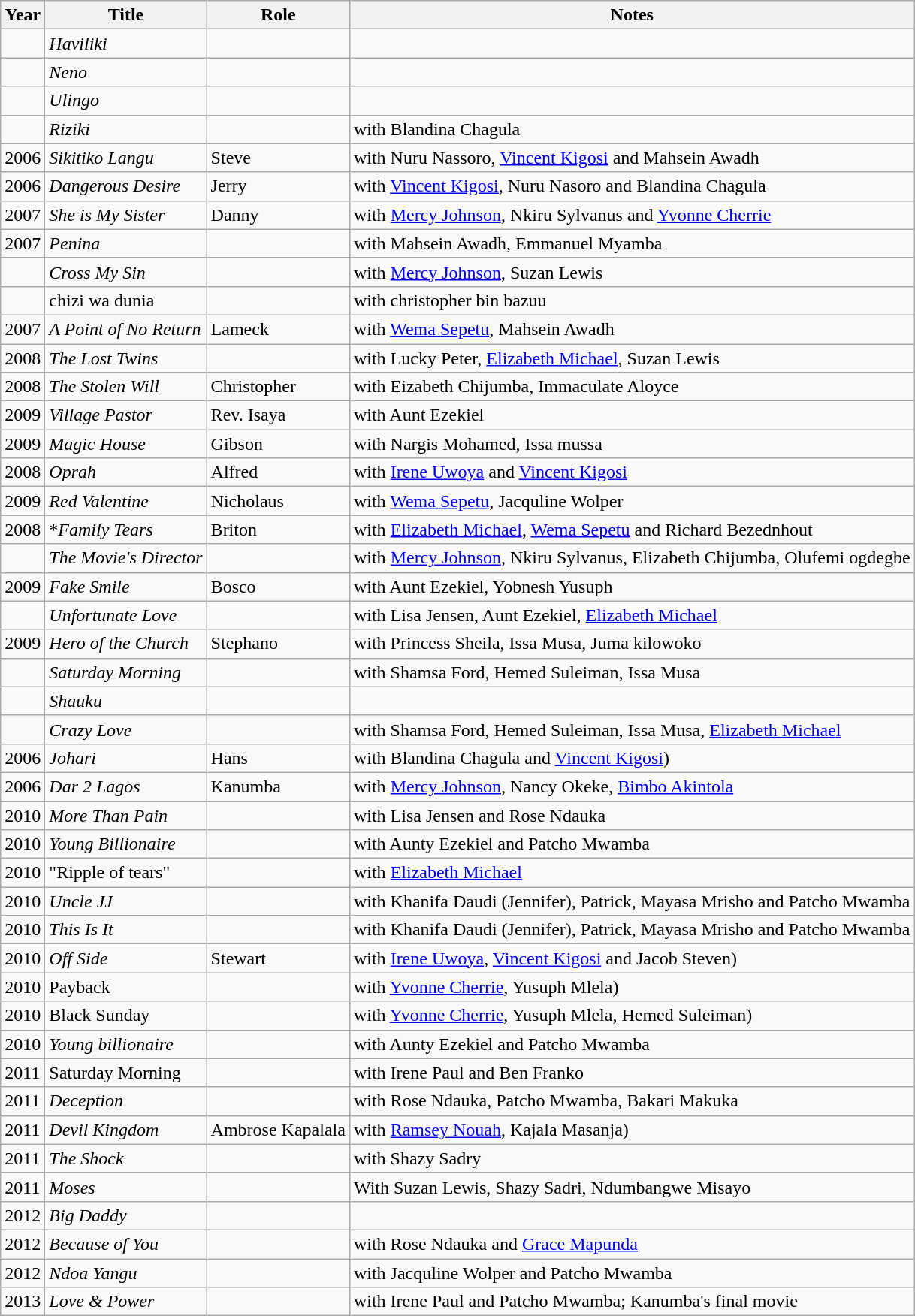<table class="wikitable sortable mw-collapsible mw-collapsed plainrowheaders">
<tr>
<th scope="col">Year</th>
<th scope="col">Title</th>
<th>Role</th>
<th scope="col">Notes</th>
</tr>
<tr>
<td></td>
<td><em>Haviliki</em></td>
<td></td>
<td></td>
</tr>
<tr>
<td></td>
<td><em>Neno</em></td>
<td></td>
<td></td>
</tr>
<tr>
<td></td>
<td><em>Ulingo</em></td>
<td></td>
<td></td>
</tr>
<tr>
<td></td>
<td><em>Riziki</em></td>
<td></td>
<td>with Blandina Chagula</td>
</tr>
<tr>
<td>2006</td>
<td><em>Sikitiko Langu</em></td>
<td>Steve</td>
<td>with Nuru Nassoro, <a href='#'>Vincent Kigosi</a> and Mahsein Awadh</td>
</tr>
<tr>
<td>2006</td>
<td><em>Dangerous Desire</em></td>
<td>Jerry</td>
<td>with <a href='#'>Vincent Kigosi</a>, Nuru Nasoro and Blandina Chagula</td>
</tr>
<tr>
<td>2007</td>
<td><em>She is My Sister</em></td>
<td>Danny</td>
<td>with <a href='#'>Mercy Johnson</a>, Nkiru Sylvanus and <a href='#'>Yvonne Cherrie</a></td>
</tr>
<tr>
<td>2007</td>
<td><em>Penina</em></td>
<td></td>
<td>with Mahsein Awadh, Emmanuel Myamba</td>
</tr>
<tr>
<td></td>
<td><em>Cross My Sin</em></td>
<td></td>
<td>with <a href='#'>Mercy Johnson</a>, Suzan Lewis</td>
</tr>
<tr>
<td></td>
<td>chizi wa dunia</td>
<td></td>
<td>with christopher bin bazuu</td>
</tr>
<tr>
<td>2007</td>
<td><em>A Point of No Return</em></td>
<td>Lameck</td>
<td>with <a href='#'>Wema Sepetu</a>, Mahsein Awadh</td>
</tr>
<tr>
<td>2008</td>
<td><em>The Lost Twins</em></td>
<td></td>
<td>with Lucky Peter, <a href='#'>Elizabeth Michael</a>, Suzan Lewis</td>
</tr>
<tr>
<td>2008</td>
<td><em>The Stolen Will</em></td>
<td>Christopher</td>
<td>with Eizabeth Chijumba, Immaculate Aloyce</td>
</tr>
<tr>
<td>2009</td>
<td><em>Village Pastor</em></td>
<td>Rev. Isaya</td>
<td>with Aunt Ezekiel</td>
</tr>
<tr>
<td>2009</td>
<td><em>Magic House</em></td>
<td>Gibson</td>
<td>with Nargis Mohamed, Issa mussa</td>
</tr>
<tr>
<td>2008</td>
<td><em>Oprah</em></td>
<td>Alfred</td>
<td>with <a href='#'>Irene Uwoya</a> and <a href='#'>Vincent Kigosi</a></td>
</tr>
<tr>
<td>2009</td>
<td><em>Red Valentine</em></td>
<td>Nicholaus</td>
<td>with <a href='#'>Wema Sepetu</a>, Jacquline Wolper</td>
</tr>
<tr>
<td>2008</td>
<td>*<em>Family Tears</em></td>
<td>Briton</td>
<td>with <a href='#'>Elizabeth Michael</a>, <a href='#'>Wema Sepetu</a> and Richard Bezednhout</td>
</tr>
<tr>
<td></td>
<td><em>The Movie's Director</em></td>
<td></td>
<td>with <a href='#'>Mercy Johnson</a>, Nkiru Sylvanus, Elizabeth Chijumba, Olufemi ogdegbe</td>
</tr>
<tr>
<td>2009</td>
<td><em>Fake Smile</em></td>
<td>Bosco</td>
<td>with Aunt Ezekiel, Yobnesh Yusuph</td>
</tr>
<tr>
<td></td>
<td><em>Unfortunate Love</em></td>
<td></td>
<td>with Lisa Jensen, Aunt Ezekiel, <a href='#'>Elizabeth Michael</a></td>
</tr>
<tr>
<td>2009</td>
<td><em>Hero of the Church</em></td>
<td>Stephano</td>
<td>with Princess Sheila, Issa Musa, Juma kilowoko</td>
</tr>
<tr>
<td></td>
<td><em>Saturday Morning</em></td>
<td></td>
<td>with Shamsa Ford, Hemed Suleiman, Issa Musa</td>
</tr>
<tr>
<td></td>
<td><em>Shauku</em></td>
<td></td>
<td></td>
</tr>
<tr>
<td></td>
<td><em>Crazy Love</em></td>
<td></td>
<td>with Shamsa Ford, Hemed Suleiman, Issa Musa, <a href='#'>Elizabeth Michael</a></td>
</tr>
<tr>
<td>2006</td>
<td><em>Johari</em></td>
<td>Hans</td>
<td>with Blandina Chagula and <a href='#'>Vincent Kigosi</a>)</td>
</tr>
<tr>
<td>2006</td>
<td><em>Dar 2 Lagos</em></td>
<td>Kanumba</td>
<td>with <a href='#'>Mercy Johnson</a>, Nancy Okeke, <a href='#'>Bimbo Akintola</a></td>
</tr>
<tr>
<td>2010</td>
<td><em>More Than Pain</em></td>
<td></td>
<td>with Lisa Jensen and Rose Ndauka</td>
</tr>
<tr>
<td>2010</td>
<td><em>Young Billionaire</em></td>
<td></td>
<td>with Aunty Ezekiel and Patcho Mwamba</td>
</tr>
<tr>
<td>2010</td>
<td>"Ripple of tears"</td>
<td></td>
<td>with <a href='#'>Elizabeth Michael</a></td>
</tr>
<tr>
<td>2010</td>
<td><em>Uncle JJ</em></td>
<td></td>
<td>with Khanifa Daudi (Jennifer), Patrick, Mayasa Mrisho and Patcho Mwamba</td>
</tr>
<tr>
<td>2010</td>
<td><em>This Is It</em></td>
<td></td>
<td>with Khanifa Daudi (Jennifer), Patrick, Mayasa Mrisho and Patcho Mwamba</td>
</tr>
<tr>
<td>2010</td>
<td><em>Off Side</em></td>
<td>Stewart</td>
<td>with <a href='#'>Irene Uwoya</a>, <a href='#'>Vincent Kigosi</a> and Jacob Steven)</td>
</tr>
<tr>
<td>2010</td>
<td>Payback</td>
<td></td>
<td>with <a href='#'>Yvonne Cherrie</a>, Yusuph Mlela)</td>
</tr>
<tr>
<td>2010</td>
<td>Black Sunday</td>
<td></td>
<td>with <a href='#'>Yvonne Cherrie</a>, Yusuph Mlela, Hemed Suleiman)</td>
</tr>
<tr>
<td>2010</td>
<td><em>Young billionaire</em></td>
<td></td>
<td>with Aunty Ezekiel and Patcho Mwamba</td>
</tr>
<tr>
<td>2011</td>
<td>Saturday Morning</td>
<td></td>
<td>with Irene Paul and Ben Franko</td>
</tr>
<tr>
<td>2011</td>
<td><em>Deception</em></td>
<td></td>
<td>with Rose Ndauka, Patcho Mwamba, Bakari Makuka</td>
</tr>
<tr>
<td>2011</td>
<td><em>Devil Kingdom</em></td>
<td>Ambrose Kapalala</td>
<td>with <a href='#'>Ramsey Nouah</a>, Kajala Masanja)</td>
</tr>
<tr>
<td>2011</td>
<td><em>The Shock</em></td>
<td></td>
<td>with Shazy Sadry</td>
</tr>
<tr>
<td>2011</td>
<td><em>Moses</em></td>
<td></td>
<td>With Suzan Lewis, Shazy Sadri, Ndumbangwe Misayo</td>
</tr>
<tr>
<td>2012</td>
<td><em>Big Daddy</em></td>
<td></td>
<td></td>
</tr>
<tr>
<td>2012</td>
<td><em>Because of You</em></td>
<td></td>
<td>with Rose Ndauka and <a href='#'>Grace Mapunda</a></td>
</tr>
<tr>
<td>2012</td>
<td><em>Ndoa Yangu</em></td>
<td></td>
<td>with Jacquline Wolper and Patcho Mwamba</td>
</tr>
<tr>
<td>2013</td>
<td><em>Love & Power</em></td>
<td></td>
<td>with Irene Paul and Patcho Mwamba; Kanumba's final movie</td>
</tr>
</table>
